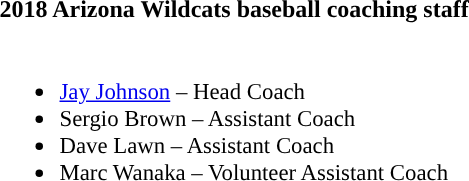<table class="toccolours">
<tr>
<th colspan="9">2018 Arizona Wildcats baseball coaching staff</th>
</tr>
<tr>
<td style="text-align: left; font-size: 95%;" valign="top"><br><ul><li><a href='#'>Jay Johnson</a> – Head Coach</li><li>Sergio Brown – Assistant Coach</li><li>Dave Lawn – Assistant Coach</li><li>Marc Wanaka – Volunteer Assistant Coach</li></ul></td>
</tr>
</table>
